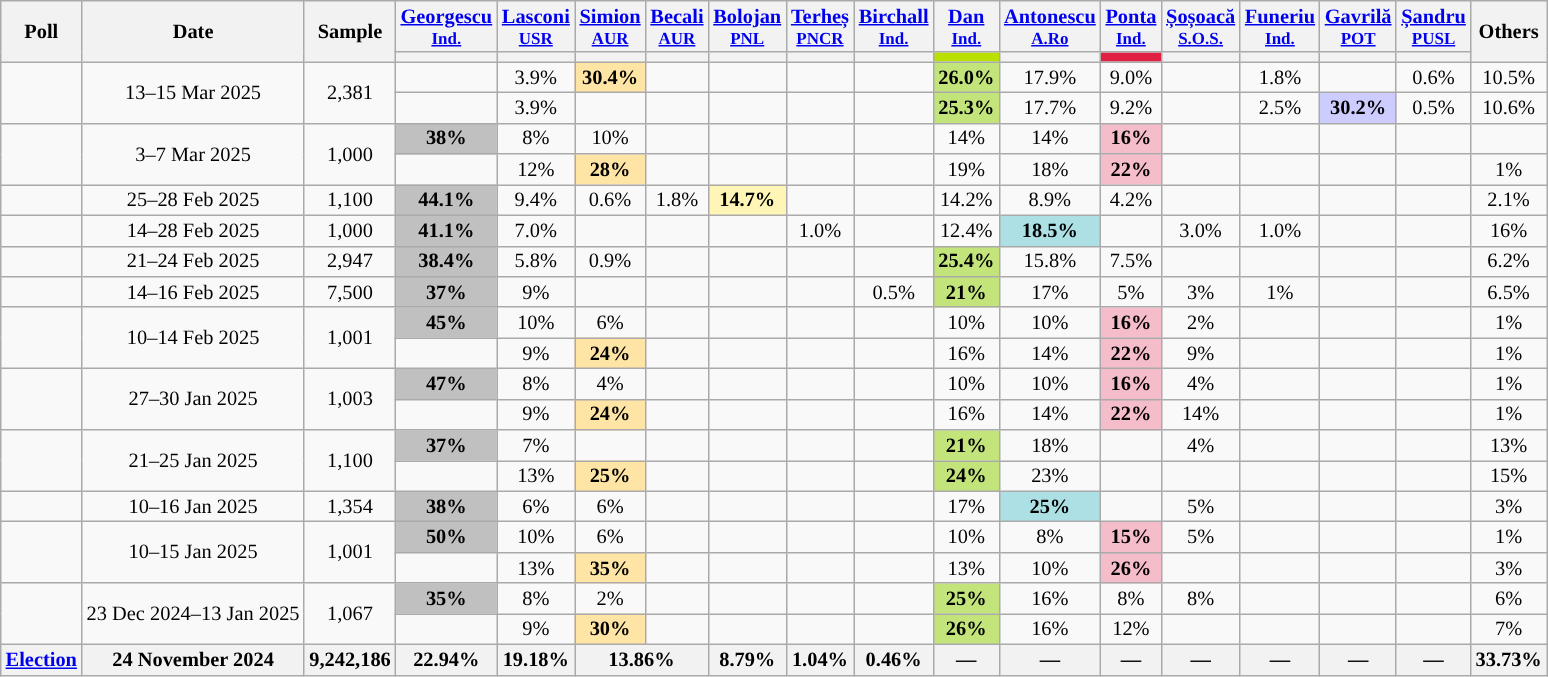<table class="wikitable" style="text-align:center;font-size:85%;line-height:14px;">
<tr>
<th rowspan="2">Poll</th>
<th rowspan="2">Date</th>
<th rowspan="2" style="width:35px;">Sample</th>
<th class="unsortable" style="width:20px;"><a href='#'>Georgescu</a><br><small><a href='#'>Ind.</a></small></th>
<th class="unsortable" style="width:20px;"><a href='#'>Lasconi</a><br><small><a href='#'>USR</a></small></th>
<th class="unsortable" style="width:20px;"><a href='#'>Simion</a><br><small><a href='#'>AUR</a></small></th>
<th class="unsortable" style="width:20px;"><a href='#'>Becali</a><br><small><a href='#'>AUR</a></small></th>
<th class="unsortable" style="width:20px;"><a href='#'>Bolojan</a><br><small><a href='#'>PNL</a></small></th>
<th class="unsortable" style="width:20px;"><a href='#'>Terheș</a><br><small><a href='#'>PNCR</a></small></th>
<th class="unsortable" style="width:20px;"><a href='#'>Birchall</a><br><small><a href='#'>Ind.</a></small></th>
<th class="unsortable" style="width:20px;"><a href='#'>Dan</a><br><small><a href='#'>Ind.</a></small></th>
<th class="unsortable" style="width:20px;"><a href='#'>Antonescu</a><br><small><a href='#'>A.Ro</a></small></th>
<th class="unsortable" style="width:20px;"><a href='#'>Ponta</a><br><small><a href='#'>Ind.</a></small></th>
<th class="unsortable" style="width:20px;"><a href='#'>Șoșoacă</a><br><small><a href='#'>S.O.S.</a></small></th>
<th class="unsortable" style="width:20px;"><a href='#'>Funeriu</a><br><small><a href='#'>Ind.</a></small></th>
<th class="unsortable" style="width:20px;"><a href='#'>Gavrilă</a><br><small><a href='#'>POT</a></small></th>
<th class="unsortable" style="width:20px;"><a href='#'>Șandru</a><br><small><a href='#'>PUSL</a></small></th>
<th rowspan="2" class="unsortable" style="width:20px;">Others</th>
</tr>
<tr>
<th style="background:"></th>
<th style="background:"></th>
<th style="background:"></th>
<th style="background:"></th>
<th style="background:"></th>
<th style="background:"></th>
<th style="background:"></th>
<th style="background:#BAE002; "></th>
<th style="background:"></th>
<th style="background:#E02043; "></th>
<th style="background:"></th>
<th style="background:"></th>
<th style="background:"></th>
<th style="background:"></th>
</tr>
<tr>
<td rowspan="2"></td>
<td rowspan="2">13–15 Mar 2025</td>
<td rowspan="2">2,381</td>
<td></td>
<td>3.9%</td>
<td style="background:#ffe5a5;"><strong>30.4%</strong></td>
<td></td>
<td></td>
<td></td>
<td></td>
<td style="background:#C2E47B;"><strong>26.0%</strong></td>
<td>17.9%</td>
<td>9.0%</td>
<td></td>
<td>1.8%</td>
<td></td>
<td>0.6%</td>
<td>10.5%</td>
</tr>
<tr>
<td></td>
<td>3.9%</td>
<td></td>
<td></td>
<td></td>
<td></td>
<td></td>
<td style="background:#C2E47B;"><strong>25.3%</strong></td>
<td>17.7%</td>
<td>9.2%</td>
<td></td>
<td>2.5%</td>
<td style="background:#ccccff;"><strong>30.2%</strong></td>
<td>0.5%</td>
<td>10.6%</td>
</tr>
<tr>
<td rowspan="2"></td>
<td rowspan="2">3–7 Mar 2025</td>
<td rowspan="2">1,000</td>
<td style="background:#c0c0c0;"><strong>38%</strong></td>
<td>8%</td>
<td>10%</td>
<td></td>
<td></td>
<td></td>
<td></td>
<td>14%</td>
<td>14%</td>
<td style="background:#f5bcca;"><strong>16%</strong></td>
<td></td>
<td></td>
<td></td>
<td></td>
<td></td>
</tr>
<tr>
<td></td>
<td>12%</td>
<td style="background:#ffe5a5;"><strong>28%</strong></td>
<td></td>
<td></td>
<td></td>
<td></td>
<td>19%</td>
<td>18%</td>
<td style="background:#f5bcca;"><strong>22%</strong></td>
<td></td>
<td></td>
<td></td>
<td></td>
<td>1%</td>
</tr>
<tr>
<td></td>
<td>25–28 Feb 2025</td>
<td>1,100</td>
<td style="background:#c0c0c0;"><strong>44.1%</strong></td>
<td>9.4%</td>
<td>0.6%</td>
<td>1.8%</td>
<td style="background:#fff5b6;"><strong>14.7%</strong></td>
<td></td>
<td></td>
<td>14.2%</td>
<td>8.9%</td>
<td>4.2%</td>
<td></td>
<td></td>
<td></td>
<td></td>
<td>2.1%</td>
</tr>
<tr>
<td></td>
<td>14–28 Feb 2025</td>
<td>1,000</td>
<td style="background:#c0c0c0;"><strong>41.1%</strong></td>
<td>7.0%</td>
<td></td>
<td></td>
<td></td>
<td>1.0%</td>
<td></td>
<td>12.4%</td>
<td bgcolor="#ACE0E5"><strong>18.5%</strong></td>
<td></td>
<td>3.0%</td>
<td>1.0%</td>
<td></td>
<td></td>
<td>16%</td>
</tr>
<tr>
<td></td>
<td>21–24 Feb 2025</td>
<td>2,947</td>
<td style="background:#c0c0c0;"><strong>38.4%</strong></td>
<td>5.8%</td>
<td>0.9%</td>
<td></td>
<td></td>
<td></td>
<td></td>
<td style="background:#C2E47B;"><strong>25.4%</strong></td>
<td>15.8%</td>
<td>7.5%</td>
<td></td>
<td></td>
<td></td>
<td></td>
<td>6.2%</td>
</tr>
<tr>
<td></td>
<td>14–16 Feb 2025</td>
<td>7,500</td>
<td style="background:#c0c0c0;"><strong>37%</strong></td>
<td>9%</td>
<td></td>
<td></td>
<td></td>
<td></td>
<td>0.5%</td>
<td style="background:#C2E47B;"><strong>21%</strong></td>
<td>17%</td>
<td>5%</td>
<td>3%</td>
<td>1%</td>
<td></td>
<td></td>
<td>6.5%</td>
</tr>
<tr>
<td rowspan="2"></td>
<td rowspan="2">10–14 Feb 2025</td>
<td rowspan="2">1,001</td>
<td style="background:#c0c0c0;"><strong>45%</strong></td>
<td>10%</td>
<td>6%</td>
<td></td>
<td></td>
<td></td>
<td></td>
<td>10%</td>
<td>10%</td>
<td style="background:#f5bcca;"><strong>16%</strong></td>
<td>2%</td>
<td></td>
<td></td>
<td></td>
<td>1%</td>
</tr>
<tr>
<td></td>
<td>9%</td>
<td style="background:#ffe5a5;"><strong>24%</strong></td>
<td></td>
<td></td>
<td></td>
<td></td>
<td>16%</td>
<td>14%</td>
<td style="background:#f5bcca;"><strong>22%</strong></td>
<td>9%</td>
<td></td>
<td></td>
<td></td>
<td>1%</td>
</tr>
<tr>
<td rowspan="2"></td>
<td rowspan="2">27–30 Jan 2025</td>
<td rowspan="2">1,003</td>
<td style="background:#c0c0c0;"><strong>47%</strong></td>
<td>8%</td>
<td>4%</td>
<td></td>
<td></td>
<td></td>
<td></td>
<td>10%</td>
<td>10%</td>
<td style="background:#f5bcca;"><strong>16%</strong></td>
<td>4%</td>
<td></td>
<td></td>
<td></td>
<td>1%</td>
</tr>
<tr>
<td></td>
<td>9%</td>
<td style="background:#ffe5a5;"><strong>24%</strong></td>
<td></td>
<td></td>
<td></td>
<td></td>
<td>16%</td>
<td>14%</td>
<td style="background:#f5bcca;"><strong>22%</strong></td>
<td>14%</td>
<td></td>
<td></td>
<td></td>
<td>1%</td>
</tr>
<tr>
<td rowspan="2"></td>
<td rowspan="2">21–25 Jan 2025</td>
<td rowspan="2">1,100</td>
<td style="background:#c0c0c0;"><strong>37%</strong></td>
<td>7%</td>
<td></td>
<td></td>
<td></td>
<td></td>
<td></td>
<td style="background:#C2E47B;"><strong>21%</strong></td>
<td>18%</td>
<td></td>
<td>4%</td>
<td></td>
<td></td>
<td></td>
<td>13%</td>
</tr>
<tr>
<td></td>
<td>13%</td>
<td style="background:#ffe5a5;"><strong>25%</strong></td>
<td></td>
<td></td>
<td></td>
<td></td>
<td style="background:#C2E47B;"><strong>24%</strong></td>
<td>23%</td>
<td></td>
<td></td>
<td></td>
<td></td>
<td></td>
<td>15%</td>
</tr>
<tr>
<td></td>
<td>10–16 Jan 2025</td>
<td>1,354</td>
<td style="background:#c0c0c0;"><strong>38%</strong></td>
<td>6%</td>
<td>6%</td>
<td></td>
<td></td>
<td></td>
<td></td>
<td>17%</td>
<td bgcolor="#ACE0E5"><strong>25%</strong></td>
<td></td>
<td>5%</td>
<td></td>
<td></td>
<td></td>
<td>3%</td>
</tr>
<tr>
<td rowspan="2"></td>
<td rowspan="2">10–15 Jan 2025</td>
<td rowspan="2">1,001</td>
<td style="background:#c0c0c0;"><strong>50%</strong></td>
<td>10%</td>
<td>6%</td>
<td></td>
<td></td>
<td></td>
<td></td>
<td>10%</td>
<td>8%</td>
<td style="background:#f5bcca;"><strong>15%</strong></td>
<td>5%</td>
<td></td>
<td></td>
<td></td>
<td>1%</td>
</tr>
<tr>
<td></td>
<td>13%</td>
<td style="background:#ffe5a5;"><strong>35%</strong></td>
<td></td>
<td></td>
<td></td>
<td></td>
<td>13%</td>
<td>10%</td>
<td style="background:#f5bcca;"><strong>26%</strong></td>
<td></td>
<td></td>
<td></td>
<td></td>
<td>3%</td>
</tr>
<tr>
<td rowspan="2"></td>
<td rowspan="2">23 Dec 2024–13 Jan 2025</td>
<td rowspan="2">1,067</td>
<td style="background:#c0c0c0;"><strong>35%</strong></td>
<td>8%</td>
<td>2%</td>
<td></td>
<td></td>
<td></td>
<td></td>
<td style="background:#C2E47B;"><strong>25%</strong></td>
<td>16%</td>
<td>8%</td>
<td>8%</td>
<td></td>
<td></td>
<td></td>
<td>6%</td>
</tr>
<tr>
<td></td>
<td>9%</td>
<td style="background:#ffe5a5;"><strong>30%</strong></td>
<td></td>
<td></td>
<td></td>
<td></td>
<td style="background:#C2E47B;"><strong>26%</strong></td>
<td>16%</td>
<td>12%</td>
<td></td>
<td></td>
<td></td>
<td></td>
<td>7%</td>
</tr>
<tr>
<th><a href='#'>Election</a></th>
<th>24 November 2024</th>
<th>9,242,186</th>
<th>22.94%</th>
<th>19.18%</th>
<th colspan="2">13.86%</th>
<th>8.79%</th>
<th>1.04%</th>
<th>0.46%</th>
<th>—</th>
<th>—</th>
<th>—</th>
<th>—</th>
<th>—</th>
<th>—</th>
<th>—</th>
<th>33.73%</th>
</tr>
</table>
